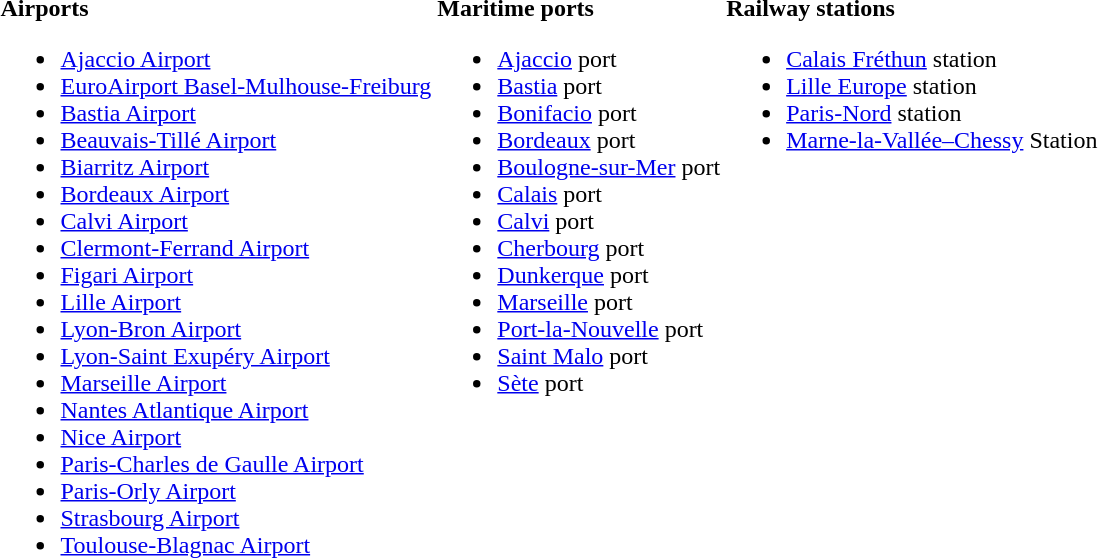<table>
<tr>
<td><br><strong>Airports</strong><ul><li><a href='#'>Ajaccio Airport</a></li><li><a href='#'>EuroAirport Basel-Mulhouse-Freiburg</a></li><li><a href='#'>Bastia Airport</a></li><li><a href='#'>Beauvais-Tillé Airport</a></li><li><a href='#'>Biarritz Airport</a></li><li><a href='#'>Bordeaux Airport</a></li><li><a href='#'>Calvi Airport</a></li><li><a href='#'>Clermont-Ferrand Airport</a></li><li><a href='#'>Figari Airport</a></li><li><a href='#'>Lille Airport</a></li><li><a href='#'>Lyon-Bron Airport</a></li><li><a href='#'>Lyon-Saint Exupéry Airport</a></li><li><a href='#'>Marseille Airport</a></li><li><a href='#'>Nantes Atlantique Airport</a></li><li><a href='#'>Nice Airport</a></li><li><a href='#'>Paris-Charles de Gaulle Airport</a></li><li><a href='#'>Paris-Orly Airport</a></li><li><a href='#'>Strasbourg Airport</a></li><li><a href='#'>Toulouse-Blagnac Airport</a></li></ul></td>
<td valign=top><br><strong>Maritime ports</strong><ul><li><a href='#'>Ajaccio</a> port</li><li><a href='#'>Bastia</a> port</li><li><a href='#'>Bonifacio</a> port</li><li><a href='#'>Bordeaux</a> port</li><li><a href='#'>Boulogne-sur-Mer</a> port</li><li><a href='#'>Calais</a> port</li><li><a href='#'>Calvi</a> port</li><li><a href='#'>Cherbourg</a> port</li><li><a href='#'>Dunkerque</a> port</li><li><a href='#'>Marseille</a> port</li><li><a href='#'>Port-la-Nouvelle</a> port</li><li><a href='#'>Saint Malo</a> port</li><li><a href='#'>Sète</a> port</li></ul></td>
<td valign=top><br><strong>Railway stations</strong><ul><li><a href='#'>Calais Fréthun</a> station</li><li><a href='#'>Lille Europe</a> station</li><li><a href='#'>Paris-Nord</a> station</li><li><a href='#'>Marne-la-Vallée–Chessy</a> Station</li></ul></td>
</tr>
</table>
